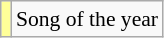<table class="wikitable plainrowheaders" style="font-size:90%;">
<tr>
<td style="background-color:#FFFF99"></td>
<td>Song of the year</td>
</tr>
</table>
